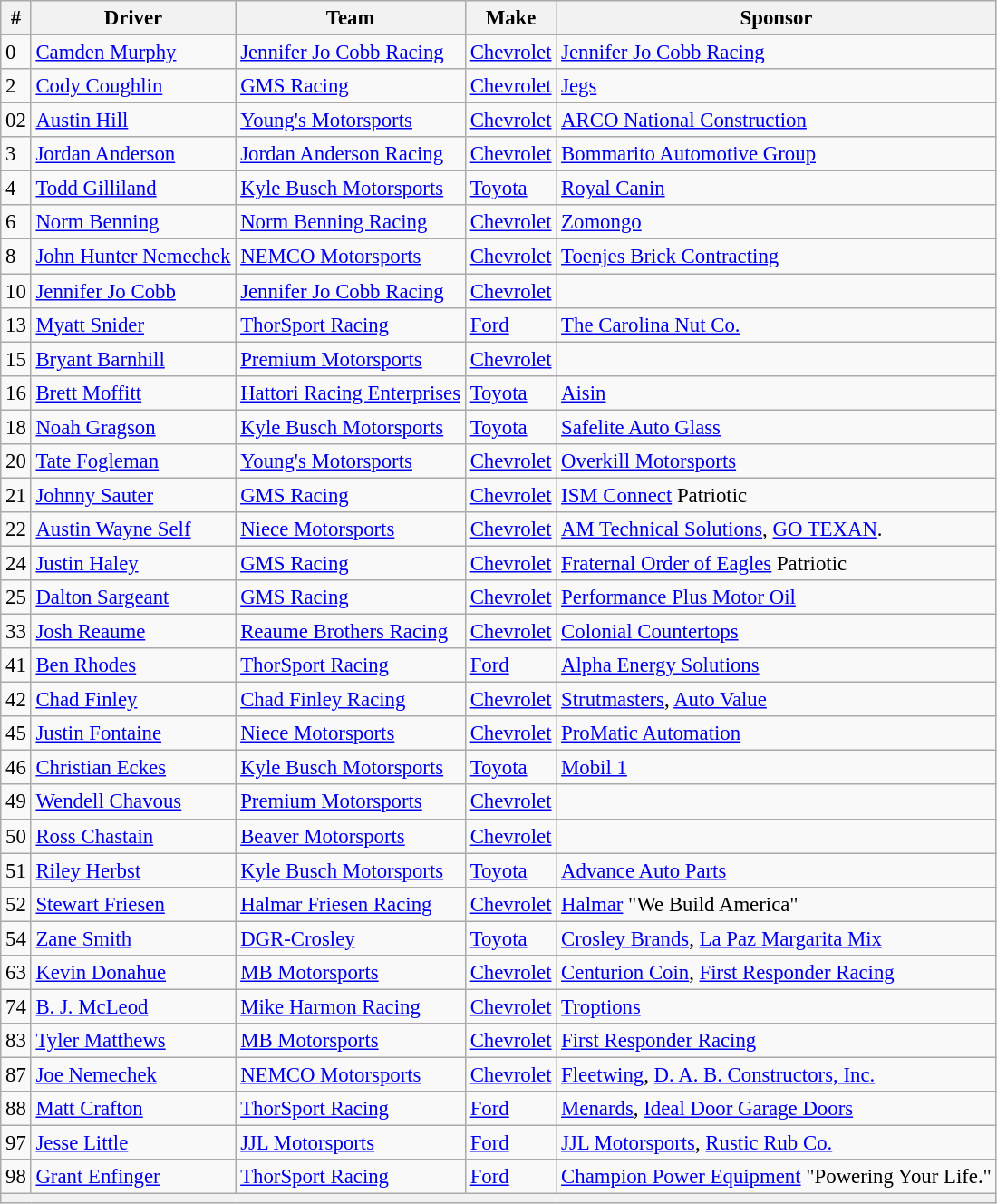<table class="wikitable" style="font-size:95%">
<tr>
<th>#</th>
<th>Driver</th>
<th>Team</th>
<th>Make</th>
<th>Sponsor</th>
</tr>
<tr>
<td>0</td>
<td><a href='#'>Camden Murphy</a></td>
<td><a href='#'>Jennifer Jo Cobb Racing</a></td>
<td><a href='#'>Chevrolet</a></td>
<td><a href='#'>Jennifer Jo Cobb Racing</a></td>
</tr>
<tr>
<td>2</td>
<td><a href='#'>Cody Coughlin</a></td>
<td><a href='#'>GMS Racing</a></td>
<td><a href='#'>Chevrolet</a></td>
<td><a href='#'>Jegs</a></td>
</tr>
<tr>
<td>02</td>
<td><a href='#'>Austin Hill</a></td>
<td><a href='#'>Young's Motorsports</a></td>
<td><a href='#'>Chevrolet</a></td>
<td><a href='#'>ARCO National Construction</a></td>
</tr>
<tr>
<td>3</td>
<td><a href='#'>Jordan Anderson</a></td>
<td><a href='#'>Jordan Anderson Racing</a></td>
<td><a href='#'>Chevrolet</a></td>
<td><a href='#'>Bommarito Automotive Group</a></td>
</tr>
<tr>
<td>4</td>
<td><a href='#'>Todd Gilliland</a></td>
<td><a href='#'>Kyle Busch Motorsports</a></td>
<td><a href='#'>Toyota</a></td>
<td><a href='#'>Royal Canin</a></td>
</tr>
<tr>
<td>6</td>
<td><a href='#'>Norm Benning</a></td>
<td><a href='#'>Norm Benning Racing</a></td>
<td><a href='#'>Chevrolet</a></td>
<td><a href='#'>Zomongo</a></td>
</tr>
<tr>
<td>8</td>
<td><a href='#'>John Hunter Nemechek</a></td>
<td><a href='#'>NEMCO Motorsports</a></td>
<td><a href='#'>Chevrolet</a></td>
<td><a href='#'>Toenjes Brick Contracting</a></td>
</tr>
<tr>
<td>10</td>
<td><a href='#'>Jennifer Jo Cobb</a></td>
<td><a href='#'>Jennifer Jo Cobb Racing</a></td>
<td><a href='#'>Chevrolet</a></td>
<td></td>
</tr>
<tr>
<td>13</td>
<td><a href='#'>Myatt Snider</a></td>
<td><a href='#'>ThorSport Racing</a></td>
<td><a href='#'>Ford</a></td>
<td><a href='#'>The Carolina Nut Co.</a></td>
</tr>
<tr>
<td>15</td>
<td><a href='#'>Bryant Barnhill</a></td>
<td><a href='#'>Premium Motorsports</a></td>
<td><a href='#'>Chevrolet</a></td>
<td></td>
</tr>
<tr>
<td>16</td>
<td><a href='#'>Brett Moffitt</a></td>
<td><a href='#'>Hattori Racing Enterprises</a></td>
<td><a href='#'>Toyota</a></td>
<td><a href='#'>Aisin</a></td>
</tr>
<tr>
<td>18</td>
<td><a href='#'>Noah Gragson</a></td>
<td><a href='#'>Kyle Busch Motorsports</a></td>
<td><a href='#'>Toyota</a></td>
<td><a href='#'>Safelite Auto Glass</a></td>
</tr>
<tr>
<td>20</td>
<td><a href='#'>Tate Fogleman</a></td>
<td><a href='#'>Young's Motorsports</a></td>
<td><a href='#'>Chevrolet</a></td>
<td><a href='#'>Overkill Motorsports</a></td>
</tr>
<tr>
<td>21</td>
<td><a href='#'>Johnny Sauter</a></td>
<td><a href='#'>GMS Racing</a></td>
<td><a href='#'>Chevrolet</a></td>
<td><a href='#'>ISM Connect</a> Patriotic</td>
</tr>
<tr>
<td>22</td>
<td><a href='#'>Austin Wayne Self</a></td>
<td><a href='#'>Niece Motorsports</a></td>
<td><a href='#'>Chevrolet</a></td>
<td><a href='#'>AM Technical Solutions</a>, <a href='#'>GO TEXAN</a>.</td>
</tr>
<tr>
<td>24</td>
<td><a href='#'>Justin Haley</a></td>
<td><a href='#'>GMS Racing</a></td>
<td><a href='#'>Chevrolet</a></td>
<td><a href='#'>Fraternal Order of Eagles</a> Patriotic</td>
</tr>
<tr>
<td>25</td>
<td><a href='#'>Dalton Sargeant</a></td>
<td><a href='#'>GMS Racing</a></td>
<td><a href='#'>Chevrolet</a></td>
<td><a href='#'>Performance Plus Motor Oil</a></td>
</tr>
<tr>
<td>33</td>
<td><a href='#'>Josh Reaume</a></td>
<td><a href='#'>Reaume Brothers Racing</a></td>
<td><a href='#'>Chevrolet</a></td>
<td><a href='#'>Colonial Countertops</a></td>
</tr>
<tr>
<td>41</td>
<td><a href='#'>Ben Rhodes</a></td>
<td><a href='#'>ThorSport Racing</a></td>
<td><a href='#'>Ford</a></td>
<td><a href='#'>Alpha Energy Solutions</a></td>
</tr>
<tr>
<td>42</td>
<td><a href='#'>Chad Finley</a></td>
<td><a href='#'>Chad Finley Racing</a></td>
<td><a href='#'>Chevrolet</a></td>
<td><a href='#'>Strutmasters</a>, <a href='#'>Auto Value</a></td>
</tr>
<tr>
<td>45</td>
<td><a href='#'>Justin Fontaine</a></td>
<td><a href='#'>Niece Motorsports</a></td>
<td><a href='#'>Chevrolet</a></td>
<td><a href='#'>ProMatic Automation</a></td>
</tr>
<tr>
<td>46</td>
<td><a href='#'>Christian Eckes</a></td>
<td><a href='#'>Kyle Busch Motorsports</a></td>
<td><a href='#'>Toyota</a></td>
<td><a href='#'>Mobil 1</a></td>
</tr>
<tr>
<td>49</td>
<td><a href='#'>Wendell Chavous</a></td>
<td><a href='#'>Premium Motorsports</a></td>
<td><a href='#'>Chevrolet</a></td>
<td> </td>
</tr>
<tr>
<td>50</td>
<td><a href='#'>Ross Chastain</a></td>
<td><a href='#'>Beaver Motorsports</a></td>
<td><a href='#'>Chevrolet</a></td>
<td> </td>
</tr>
<tr>
<td>51</td>
<td><a href='#'>Riley Herbst</a></td>
<td><a href='#'>Kyle Busch Motorsports</a></td>
<td><a href='#'>Toyota</a></td>
<td><a href='#'>Advance Auto Parts</a></td>
</tr>
<tr>
<td>52</td>
<td><a href='#'>Stewart Friesen</a></td>
<td><a href='#'>Halmar Friesen Racing</a></td>
<td><a href='#'>Chevrolet</a></td>
<td><a href='#'>Halmar</a> "We Build America"</td>
</tr>
<tr>
<td>54</td>
<td><a href='#'>Zane Smith</a></td>
<td><a href='#'>DGR-Crosley</a></td>
<td><a href='#'>Toyota</a></td>
<td><a href='#'>Crosley Brands</a>, <a href='#'>La Paz Margarita Mix</a></td>
</tr>
<tr>
<td>63</td>
<td><a href='#'>Kevin Donahue</a></td>
<td><a href='#'>MB Motorsports</a></td>
<td><a href='#'>Chevrolet</a></td>
<td><a href='#'>Centurion Coin</a>, <a href='#'>First Responder Racing</a></td>
</tr>
<tr>
<td>74</td>
<td><a href='#'>B. J. McLeod</a></td>
<td><a href='#'>Mike Harmon Racing</a></td>
<td><a href='#'>Chevrolet</a></td>
<td><a href='#'>Troptions</a></td>
</tr>
<tr>
<td>83</td>
<td><a href='#'>Tyler Matthews</a></td>
<td><a href='#'>MB Motorsports</a></td>
<td><a href='#'>Chevrolet</a></td>
<td><a href='#'>First Responder Racing</a></td>
</tr>
<tr>
<td>87</td>
<td><a href='#'>Joe Nemechek</a></td>
<td><a href='#'>NEMCO Motorsports</a></td>
<td><a href='#'>Chevrolet</a></td>
<td><a href='#'>Fleetwing</a>, <a href='#'>D. A. B. Constructors, Inc.</a></td>
</tr>
<tr>
<td>88</td>
<td><a href='#'>Matt Crafton</a></td>
<td><a href='#'>ThorSport Racing</a></td>
<td><a href='#'>Ford</a></td>
<td><a href='#'>Menards</a>, <a href='#'>Ideal Door Garage Doors</a></td>
</tr>
<tr>
<td>97</td>
<td><a href='#'>Jesse Little</a></td>
<td><a href='#'>JJL Motorsports</a></td>
<td><a href='#'>Ford</a></td>
<td><a href='#'>JJL Motorsports</a>, <a href='#'>Rustic Rub Co.</a></td>
</tr>
<tr>
<td>98</td>
<td><a href='#'>Grant Enfinger</a></td>
<td><a href='#'>ThorSport Racing</a></td>
<td><a href='#'>Ford</a></td>
<td><a href='#'>Champion Power Equipment</a> "Powering Your Life."</td>
</tr>
<tr>
<th colspan="5"></th>
</tr>
</table>
